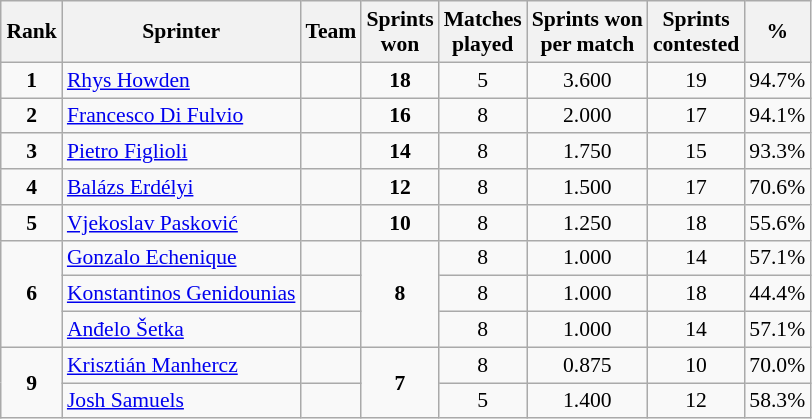<table class="wikitable sortable" style="text-align: center; font-size: 90%; margin-left: 1em;">
<tr>
<th>Rank</th>
<th>Sprinter</th>
<th>Team</th>
<th>Sprints<br>won</th>
<th>Matches<br>played</th>
<th>Sprints won<br>per match</th>
<th>Sprints<br>contested</th>
<th>%</th>
</tr>
<tr>
<td><strong>1</strong></td>
<td style="text-align: left;" data-sort-value="Howden, Rhys"><a href='#'>Rhys Howden</a></td>
<td style="text-align: left;"></td>
<td><strong>18</strong></td>
<td>5</td>
<td>3.600</td>
<td>19</td>
<td>94.7%</td>
</tr>
<tr>
<td><strong>2</strong></td>
<td style="text-align: left;" data-sort-value="Di Fulvio, Francesco"><a href='#'>Francesco Di Fulvio</a></td>
<td style="text-align: left;"></td>
<td><strong>16</strong></td>
<td>8</td>
<td>2.000</td>
<td>17</td>
<td>94.1%</td>
</tr>
<tr>
<td><strong>3</strong></td>
<td style="text-align: left;" data-sort-value="Figlioli, Pietro"><a href='#'>Pietro Figlioli</a></td>
<td style="text-align: left;"></td>
<td><strong>14</strong></td>
<td>8</td>
<td>1.750</td>
<td>15</td>
<td>93.3%</td>
</tr>
<tr>
<td><strong>4</strong></td>
<td style="text-align: left;" data-sort-value="Erdélyi, Balázs"><a href='#'>Balázs Erdélyi</a></td>
<td style="text-align: left;"></td>
<td><strong>12</strong></td>
<td>8</td>
<td>1.500</td>
<td>17</td>
<td>70.6%</td>
</tr>
<tr>
<td><strong>5</strong></td>
<td style="text-align: left;" data-sort-value="Pasković, Vjekoslav"><a href='#'>Vjekoslav Pasković</a></td>
<td style="text-align: left;"></td>
<td><strong>10</strong></td>
<td>8</td>
<td>1.250</td>
<td>18</td>
<td>55.6%</td>
</tr>
<tr>
<td rowspan="3"><strong>6</strong></td>
<td style="text-align: left;" data-sort-value="Echenique, Gonzalo"><a href='#'>Gonzalo Echenique</a></td>
<td style="text-align: left;"></td>
<td rowspan="3"><strong>8</strong></td>
<td>8</td>
<td>1.000</td>
<td>14</td>
<td>57.1%</td>
</tr>
<tr>
<td style="text-align: left;" data-sort-value="Genidounias, Konstantinos"><a href='#'>Konstantinos Genidounias</a></td>
<td style="text-align: left;"></td>
<td>8</td>
<td>1.000</td>
<td>18</td>
<td>44.4%</td>
</tr>
<tr>
<td style="text-align: left;" data-sort-value="Šetka, Anđelo"><a href='#'>Anđelo Šetka</a></td>
<td style="text-align: left;"></td>
<td>8</td>
<td>1.000</td>
<td>14</td>
<td>57.1%</td>
</tr>
<tr>
<td rowspan="2"><strong>9</strong></td>
<td style="text-align: left;" data-sort-value="Manhercz, Krisztián"><a href='#'>Krisztián Manhercz</a></td>
<td style="text-align: left;"></td>
<td rowspan="2"><strong>7</strong></td>
<td>8</td>
<td>0.875</td>
<td>10</td>
<td>70.0%</td>
</tr>
<tr>
<td style="text-align: left;" data-sort-value="Samuels, Josh"><a href='#'>Josh Samuels</a></td>
<td style="text-align: left;"></td>
<td>5</td>
<td>1.400</td>
<td>12</td>
<td>58.3%</td>
</tr>
</table>
